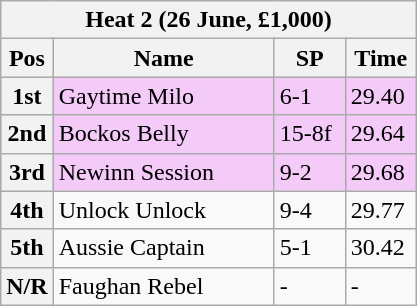<table class="wikitable">
<tr>
<th colspan="6">Heat 2 (26 June, £1,000)</th>
</tr>
<tr>
<th width=20>Pos</th>
<th width=140>Name</th>
<th width=40>SP</th>
<th width=40>Time</th>
</tr>
<tr style="background: #f4caf9;">
<th>1st</th>
<td>Gaytime Milo</td>
<td>6-1</td>
<td>29.40</td>
</tr>
<tr style="background: #f4caf9;">
<th>2nd</th>
<td>Bockos Belly</td>
<td>15-8f</td>
<td>29.64</td>
</tr>
<tr style="background: #f4caf9;">
<th>3rd</th>
<td>Newinn Session</td>
<td>9-2</td>
<td>29.68</td>
</tr>
<tr>
<th>4th</th>
<td>Unlock Unlock</td>
<td>9-4</td>
<td>29.77</td>
</tr>
<tr>
<th>5th</th>
<td>Aussie Captain</td>
<td>5-1</td>
<td>30.42</td>
</tr>
<tr>
<th>N/R</th>
<td>Faughan Rebel</td>
<td>-</td>
<td>-</td>
</tr>
</table>
